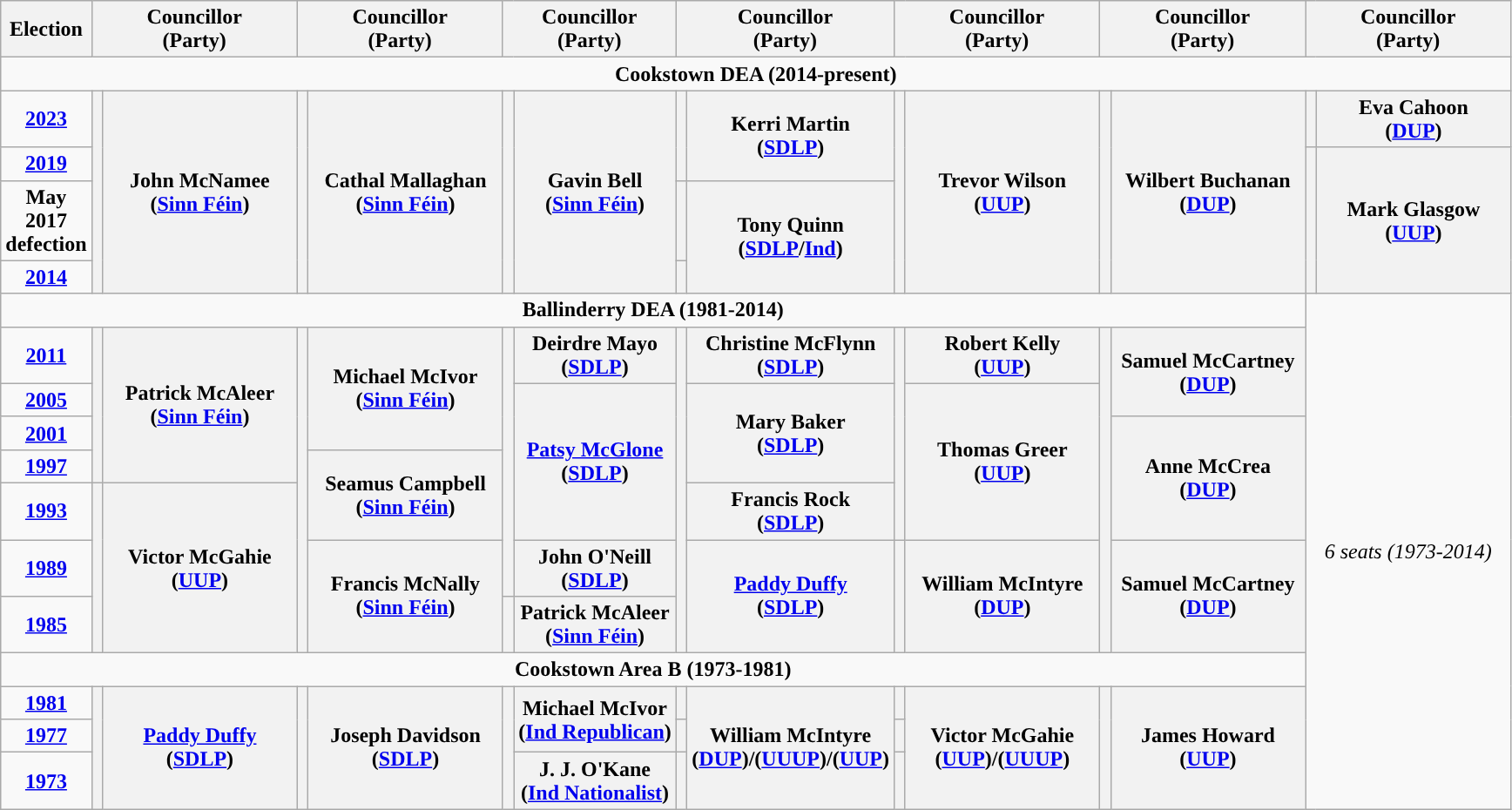<table class="wikitable" style="text-align:center">
<tr>
<th width="50" scope="col">Election</th>
<th colspan="2" width="150" scope="col">Councillor<br>(Party)</th>
<th colspan="2" width="150" scope="col">Councillor<br>(Party)</th>
<th colspan="2">Councillor<br>(Party)</th>
<th colspan="2" width="150" scope="col">Councillor<br>(Party)</th>
<th colspan="2" width="150" scope="col">Councillor<br>(Party)</th>
<th colspan="2" width="150" scope="col">Councillor<br>(Party)</th>
<th colspan="2" width="150" scope="col">Councillor<br>(Party)</th>
</tr>
<tr>
<td colspan="15"><strong>Cookstown DEA (2014-present)</strong></td>
</tr>
<tr>
<td><strong><a href='#'>2023</a></strong></td>
<th width="1" rowspan="4" style="background-color: "></th>
<th rowspan="4">John McNamee<br>(<a href='#'>Sinn Féin</a>)</th>
<th width="1" rowspan="4" style="background-color: "></th>
<th rowspan="4">Cathal Mallaghan<br>(<a href='#'>Sinn Féin</a>)</th>
<th width="1" rowspan="4" style="background-color: "></th>
<th rowspan="4">Gavin Bell<br>(<a href='#'>Sinn Féin</a>)</th>
<th width="1" rowspan="2" style="background-color: "></th>
<th rowspan="2">Kerri Martin<br>(<a href='#'>SDLP</a>)</th>
<th width="1" rowspan="4" style="background-color: "></th>
<th rowspan="4">Trevor Wilson<br>(<a href='#'>UUP</a>)</th>
<th width="1" rowspan="4" style="background-color: "></th>
<th rowspan="4">Wilbert Buchanan<br>(<a href='#'>DUP</a>)</th>
<th width="1" rowspan="1" style="background-color: "></th>
<th rowspan="1">Eva Cahoon<br>(<a href='#'>DUP</a>)</th>
</tr>
<tr>
<td><strong><a href='#'>2019</a></strong></td>
<th width="1" rowspan="3" style="background-color: "></th>
<th rowspan="3">Mark Glasgow<br>(<a href='#'>UUP</a>)</th>
</tr>
<tr>
<td><strong>May 2017 defection</strong></td>
<th width="1" rowspan="1" style="background-color: "></th>
<th rowspan="2">Tony Quinn<br>(<a href='#'>SDLP</a>/<a href='#'>Ind</a>)</th>
</tr>
<tr>
<td><strong><a href='#'>2014</a></strong></td>
<th width="1" rowspan="1" style="background-color: "></th>
</tr>
<tr>
<td colspan="13"><strong>Ballinderry DEA (1981-2014)</strong></td>
<td colspan="2" rowspan="12"><em>6 seats (1973-2014)</em></td>
</tr>
<tr>
<td><strong><a href='#'>2011</a></strong></td>
<th width="1" rowspan="4" style="background-color: "></th>
<th rowspan="4">Patrick McAleer<br>(<a href='#'>Sinn Féin</a>)</th>
<th width="1" rowspan="7" style="background-color: "></th>
<th rowspan="3">Michael McIvor<br>(<a href='#'>Sinn Féin</a>)</th>
<th width="1" rowspan="6" style="background-color: "></th>
<th rowspan="1">Deirdre Mayo<br>(<a href='#'>SDLP</a>)</th>
<th width="1" rowspan="7" style="background-color: "></th>
<th rowspan="1">Christine McFlynn<br>(<a href='#'>SDLP</a>)</th>
<th width="1" rowspan="5" style="background-color: "></th>
<th rowspan="1">Robert Kelly<br>(<a href='#'>UUP</a>)</th>
<th width="1" rowspan="7" style="background-color: "></th>
<th rowspan="2">Samuel McCartney<br>(<a href='#'>DUP</a>)</th>
</tr>
<tr>
<td><strong><a href='#'>2005</a></strong></td>
<th rowspan="4"><a href='#'>Patsy McGlone</a><br>(<a href='#'>SDLP</a>)</th>
<th rowspan="3">Mary Baker<br>(<a href='#'>SDLP</a>)</th>
<th rowspan="4">Thomas Greer<br>(<a href='#'>UUP</a>)</th>
</tr>
<tr>
<td><strong><a href='#'>2001</a></strong></td>
<th rowspan="3">Anne McCrea<br>(<a href='#'>DUP</a>)</th>
</tr>
<tr>
<td><strong><a href='#'>1997</a></strong></td>
<th rowspan="2">Seamus Campbell<br>(<a href='#'>Sinn Féin</a>)</th>
</tr>
<tr>
<td><strong><a href='#'>1993</a></strong></td>
<th width="1" rowspan="3" style="background-color: "></th>
<th rowspan="3">Victor McGahie<br>(<a href='#'>UUP</a>)</th>
<th rowspan="1">Francis Rock<br>(<a href='#'>SDLP</a>)</th>
</tr>
<tr>
<td><strong><a href='#'>1989</a></strong></td>
<th rowspan="2">Francis McNally<br>(<a href='#'>Sinn Féin</a>)</th>
<th rowspan="1">John O'Neill<br>(<a href='#'>SDLP</a>)</th>
<th rowspan="2"><a href='#'>Paddy Duffy</a><br>(<a href='#'>SDLP</a>)</th>
<th width="1" rowspan="2" style="background-color: "></th>
<th rowspan="2">William McIntyre<br>(<a href='#'>DUP</a>)</th>
<th rowspan="2">Samuel McCartney<br>(<a href='#'>DUP</a>)</th>
</tr>
<tr>
<td><strong><a href='#'>1985</a></strong></td>
<th width="1" rowspan="1" style="background-color: "></th>
<th rowspan="1">Patrick McAleer<br>(<a href='#'>Sinn Féin</a>)</th>
</tr>
<tr>
<td colspan="13"><strong>Cookstown Area B (1973-1981)</strong></td>
</tr>
<tr>
<td><strong><a href='#'>1981</a></strong></td>
<th width="1" rowspan="3" style="background-color: "></th>
<th rowspan="3"><a href='#'>Paddy Duffy</a><br>(<a href='#'>SDLP</a>)</th>
<th width="1" rowspan="3" style="background-color: "></th>
<th rowspan="3">Joseph Davidson<br>(<a href='#'>SDLP</a>)</th>
<th width="1" rowspan="3" style="background-color: "></th>
<th rowspan="2">Michael McIvor<br>(<a href='#'>Ind Republican</a>)</th>
<th width="1" rowspan="1" style="background-color: "></th>
<th rowspan="3">William McIntyre<br>(<a href='#'>DUP</a>)/(<a href='#'>UUUP</a>)/(<a href='#'>UUP</a>)</th>
<th width="1" rowspan="1" style="background-color: "></th>
<th rowspan="3">Victor McGahie<br>(<a href='#'>UUP</a>)/(<a href='#'>UUUP</a>)</th>
<th width="1" rowspan="3" style="background-color: "></th>
<th rowspan="3">James Howard<br>(<a href='#'>UUP</a>)</th>
</tr>
<tr>
<td><strong><a href='#'>1977</a></strong></td>
<th width="1" rowspan="1" style="background-color: "></th>
<th width="1" rowspan="1" style="background-color: "></th>
</tr>
<tr>
<td><strong><a href='#'>1973</a></strong></td>
<th rowspan="1">J. J. O'Kane<br>(<a href='#'>Ind Nationalist</a>)</th>
<th width="1" rowspan="1" style="background-color: "></th>
<th width="1" rowspan="1" style="background-color: "></th>
</tr>
</table>
